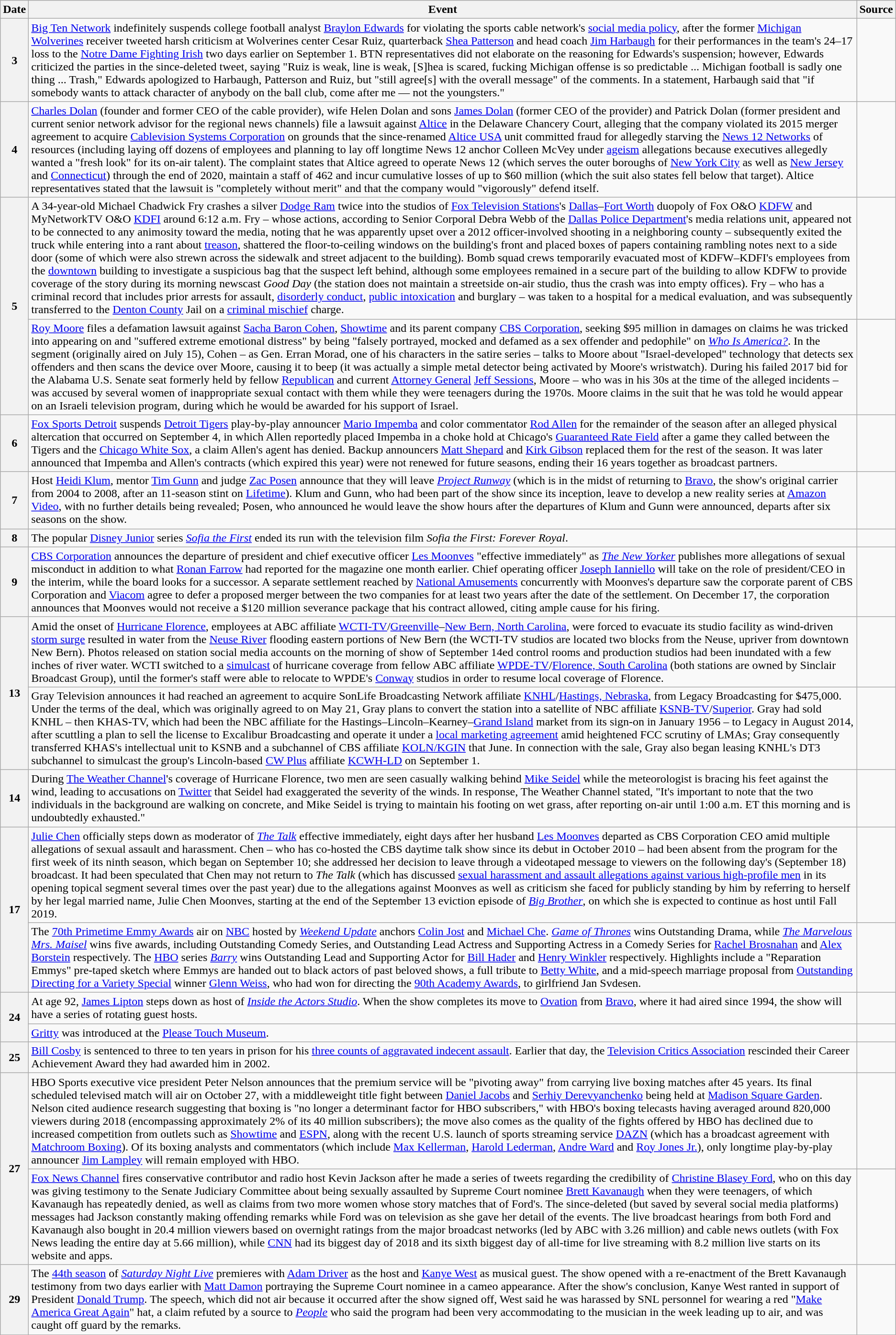<table class="wikitable">
<tr>
<th>Date</th>
<th>Event</th>
<th>Source</th>
</tr>
<tr>
<th>3</th>
<td><a href='#'>Big Ten Network</a> indefinitely suspends college football analyst <a href='#'>Braylon Edwards</a> for violating the sports cable network's <a href='#'>social media policy</a>, after the former <a href='#'>Michigan Wolverines</a> receiver tweeted harsh criticism at Wolverines center Cesar Ruiz, quarterback <a href='#'>Shea Patterson</a> and head coach <a href='#'>Jim Harbaugh</a> for their performances in the team's 24–17 loss to the <a href='#'>Notre Dame Fighting Irish</a> two days earlier on September 1. BTN representatives did not elaborate on the reasoning for Edwards's suspension; however, Edwards criticized the parties in the since-deleted tweet, saying "Ruiz is weak, line is weak, [S]hea is scared, fucking Michigan offense is so predictable ... Michigan football is sadly one thing ... Trash," Edwards apologized to Harbaugh, Patterson and Ruiz, but "still agree[s] with the overall message" of the comments. In a statement, Harbaugh said that "if somebody wants to attack character of anybody on the ball club, come after me — not the youngsters."</td>
<td></td>
</tr>
<tr>
<th>4</th>
<td><a href='#'>Charles Dolan</a> (founder and former CEO of the cable provider), wife Helen Dolan and sons <a href='#'>James Dolan</a> (former CEO of the provider) and Patrick Dolan (former president and current senior network advisor for the regional news channels) file a lawsuit against <a href='#'>Altice</a> in the Delaware Chancery Court, alleging that the company violated its 2015 merger agreement to acquire <a href='#'>Cablevision Systems Corporation</a> on grounds that the since-renamed <a href='#'>Altice USA</a> unit committed fraud for allegedly starving the <a href='#'>News 12 Networks</a> of resources (including laying off dozens of employees and planning to lay off longtime News 12 anchor Colleen McVey under <a href='#'>ageism</a> allegations because executives allegedly wanted a "fresh look" for its on-air talent). The complaint states that Altice agreed to operate News 12 (which serves the outer boroughs of <a href='#'>New York City</a> as well as <a href='#'>New Jersey</a> and <a href='#'>Connecticut</a>) through the end of 2020, maintain a staff of 462 and incur cumulative losses of up to $60 million (which the suit also states fell below that target). Altice representatives stated that the lawsuit is "completely without merit" and that the company would "vigorously" defend itself.</td>
<td></td>
</tr>
<tr>
<th rowspan=2>5</th>
<td>A 34-year-old Michael Chadwick Fry crashes a silver <a href='#'>Dodge Ram</a> twice into the studios of <a href='#'>Fox Television Stations</a>'s <a href='#'>Dallas</a>–<a href='#'>Fort Worth</a> duopoly of Fox O&O <a href='#'>KDFW</a> and MyNetworkTV O&O <a href='#'>KDFI</a> around 6:12 a.m. Fry – whose actions, according to Senior Corporal Debra Webb of the <a href='#'>Dallas Police Department</a>'s media relations unit, appeared not to be connected to any animosity toward the media, noting that he was apparently upset over a 2012 officer-involved shooting in a neighboring county – subsequently exited the truck while entering into a rant about <a href='#'>treason</a>, shattered the floor-to-ceiling windows on the building's front and placed boxes of papers containing rambling notes next to a side door (some of which were also strewn across the sidewalk and street adjacent to the building). Bomb squad crews temporarily evacuated most of KDFW–KDFI's employees from the <a href='#'>downtown</a> building to investigate a suspicious bag that the suspect left behind, although some employees remained in a secure part of the building to allow KDFW to provide coverage of the story during its morning newscast <em>Good Day</em> (the station does not maintain a streetside on-air studio, thus the crash was into empty offices). Fry – who has a criminal record that includes prior arrests for assault, <a href='#'>disorderly conduct</a>, <a href='#'>public intoxication</a> and burglary – was taken to a hospital for a medical evaluation, and was subsequently transferred to the <a href='#'>Denton County</a> Jail on a <a href='#'>criminal mischief</a> charge.</td>
<td></td>
</tr>
<tr>
<td><a href='#'>Roy Moore</a> files a defamation lawsuit against <a href='#'>Sacha Baron Cohen</a>, <a href='#'>Showtime</a> and its parent company <a href='#'>CBS Corporation</a>, seeking $95 million in damages on claims he was tricked into appearing on and "suffered extreme emotional distress" by being "falsely portrayed, mocked and defamed as a sex offender and pedophile" on <em><a href='#'>Who Is America?</a></em>. In the segment (originally aired on July 15), Cohen – as Gen. Erran Morad, one of his characters in the satire series – talks to Moore about "Israel-developed" technology that detects sex offenders and then scans the device over Moore, causing it to beep (it was actually a simple metal detector being activated by Moore's wristwatch). During his failed 2017 bid for the Alabama U.S. Senate seat formerly held by fellow <a href='#'>Republican</a> and current <a href='#'>Attorney General</a> <a href='#'>Jeff Sessions</a>, Moore – who was in his 30s at the time of the alleged incidents – was accused by several women of inappropriate sexual contact with them while they were teenagers during the 1970s. Moore claims in the suit that he was told he would appear on an Israeli television program, during which he would be awarded for his support of Israel.</td>
<td></td>
</tr>
<tr>
<th>6</th>
<td><a href='#'>Fox Sports Detroit</a> suspends <a href='#'>Detroit Tigers</a> play-by-play announcer <a href='#'>Mario Impemba</a> and color commentator <a href='#'>Rod Allen</a> for the remainder of the season after an alleged physical altercation that occurred on September 4, in which Allen reportedly placed Impemba in a choke hold at Chicago's <a href='#'>Guaranteed Rate Field</a> after a game they called between the Tigers and the <a href='#'>Chicago White Sox</a>, a claim Allen's agent has denied. Backup announcers <a href='#'>Matt Shepard</a> and <a href='#'>Kirk Gibson</a> replaced them for the rest of the season. It was later announced that Impemba and Allen's contracts (which expired this year) were not renewed for future seasons, ending their 16 years together as broadcast partners.</td>
<td></td>
</tr>
<tr>
<th>7</th>
<td>Host <a href='#'>Heidi Klum</a>, mentor <a href='#'>Tim Gunn</a> and judge <a href='#'>Zac Posen</a> announce that they will leave <em><a href='#'>Project Runway</a></em> (which is in the midst of returning to <a href='#'>Bravo</a>, the show's original carrier from 2004 to 2008, after an 11-season stint on <a href='#'>Lifetime</a>). Klum and Gunn, who had been part of the show since its inception, leave to develop a new reality series at <a href='#'>Amazon Video</a>, with no further details being revealed; Posen, who announced he would leave the show hours after the departures of Klum and Gunn were announced, departs after six seasons on the show.</td>
<td></td>
</tr>
<tr>
<th>8</th>
<td>The popular <a href='#'>Disney Junior</a> series <em><a href='#'>Sofia the First</a></em> ended its run with the television film <em>Sofia the First: Forever Royal</em>.</td>
<td></td>
</tr>
<tr>
<th>9</th>
<td><a href='#'>CBS Corporation</a> announces the departure of president and chief executive officer <a href='#'>Les Moonves</a> "effective immediately" as <em><a href='#'>The New Yorker</a></em> publishes more allegations of sexual misconduct in addition to what <a href='#'>Ronan Farrow</a> had reported for the magazine one month earlier. Chief operating officer <a href='#'>Joseph Ianniello</a> will take on the role of president/CEO in the interim, while the board looks for a successor. A separate settlement reached by <a href='#'>National Amusements</a> concurrently with Moonves's departure saw the corporate parent of CBS Corporation and <a href='#'>Viacom</a> agree to defer a proposed merger between the two companies for at least two years after the date of the settlement. On December 17, the corporation announces that Moonves would not receive a $120 million severance package that his contract allowed, citing ample cause for his firing.</td>
<td></td>
</tr>
<tr>
<th rowspan=2>13</th>
<td>Amid the onset of <a href='#'>Hurricane Florence</a>, employees at ABC affiliate <a href='#'>WCTI-TV</a>/<a href='#'>Greenville</a>–<a href='#'>New Bern, North Carolina</a>, were forced to evacuate its studio facility as wind-driven <a href='#'>storm surge</a> resulted in water from the <a href='#'>Neuse River</a> flooding eastern portions of New Bern (the WCTI-TV studios are located two blocks from the Neuse, upriver from downtown New Bern). Photos released on station social media accounts on the morning of show of September 14ed control rooms and production studios had been inundated with a few inches of river water. WCTI switched to a <a href='#'>simulcast</a> of hurricane coverage from fellow ABC affiliate <a href='#'>WPDE-TV</a>/<a href='#'>Florence, South Carolina</a> (both stations are owned by Sinclair Broadcast Group), until the former's staff were able to relocate to WPDE's <a href='#'>Conway</a> studios in order to resume local coverage of Florence.</td>
<td></td>
</tr>
<tr>
<td>Gray Television announces it had reached an agreement to acquire SonLife Broadcasting Network affiliate <a href='#'>KNHL</a>/<a href='#'>Hastings, Nebraska</a>, from Legacy Broadcasting for $475,000. Under the terms of the deal, which was originally agreed to on May 21, Gray plans to convert the station into a satellite of NBC affiliate <a href='#'>KSNB-TV</a>/<a href='#'>Superior</a>. Gray had sold KNHL – then KHAS-TV, which had been the NBC affiliate for the Hastings–Lincoln–Kearney–<a href='#'>Grand Island</a> market from its sign-on in January 1956 – to Legacy in August 2014, after scuttling a plan to sell the license to Excalibur Broadcasting and operate it under a <a href='#'>local marketing agreement</a> amid heightened FCC scrutiny of LMAs; Gray consequently transferred KHAS's intellectual unit to KSNB and a subchannel of CBS affiliate <a href='#'>KOLN/KGIN</a> that June. In connection with the sale, Gray also began leasing KNHL's DT3 subchannel to simulcast the group's Lincoln-based <a href='#'>CW Plus</a> affiliate <a href='#'>KCWH-LD</a> on September 1.</td>
<td></td>
</tr>
<tr>
<th>14</th>
<td>During <a href='#'>The Weather Channel</a>'s coverage of Hurricane Florence, two men are seen casually walking behind <a href='#'>Mike Seidel</a> while the meteorologist is bracing his feet against the wind, leading to accusations on <a href='#'>Twitter</a> that Seidel had exaggerated the severity of the winds. In response, The Weather Channel stated, "It's important to note that the two individuals in the background are walking on concrete, and Mike Seidel is trying to maintain his footing on wet grass, after reporting on-air until 1:00 a.m. ET this morning and is undoubtedly exhausted."</td>
<td></td>
</tr>
<tr>
<th rowspan=2>17</th>
<td><a href='#'>Julie Chen</a> officially steps down as moderator of <em><a href='#'>The Talk</a></em> effective immediately, eight days after her husband <a href='#'>Les Moonves</a> departed as CBS Corporation CEO amid multiple allegations of sexual assault and harassment. Chen – who has co-hosted the CBS daytime talk show since its debut in October 2010 – had been absent from the program for the first week of its ninth season, which began on September 10; she addressed her decision to leave through a videotaped message to viewers on the following day's (September 18) broadcast. It had been speculated that Chen may not return to <em>The Talk</em> (which has discussed <a href='#'>sexual harassment and assault allegations against various high-profile men</a> in its opening topical segment several times over the past year) due to the allegations against Moonves as well as criticism she faced for publicly standing by him by referring to herself by her legal married name, Julie Chen Moonves, starting at the end of the September 13 eviction episode of <em><a href='#'>Big Brother</a></em>, on which she is expected to continue as host until Fall 2019.</td>
<td></td>
</tr>
<tr>
<td>The <a href='#'>70th Primetime Emmy Awards</a> air on <a href='#'>NBC</a> hosted by <em><a href='#'>Weekend Update</a></em> anchors <a href='#'>Colin Jost</a> and <a href='#'>Michael Che</a>. <em><a href='#'>Game of Thrones</a></em> wins Outstanding Drama, while <em><a href='#'>The Marvelous Mrs. Maisel</a></em> wins five awards, including Outstanding Comedy Series, and Outstanding Lead Actress and Supporting Actress in a Comedy Series for <a href='#'>Rachel Brosnahan</a> and <a href='#'>Alex Borstein</a> respectively. The <a href='#'>HBO</a> series <em><a href='#'>Barry</a></em> wins Outstanding Lead and Supporting Actor for <a href='#'>Bill Hader</a> and <a href='#'>Henry Winkler</a> respectively. Highlights include a "Reparation Emmys" pre-taped sketch where Emmys are handed out to black actors of past beloved shows, a full tribute to <a href='#'>Betty White</a>, and a mid-speech marriage proposal from <a href='#'>Outstanding Directing for a Variety Special</a> winner <a href='#'>Glenn Weiss</a>, who had won for directing the <a href='#'>90th Academy Awards</a>, to girlfriend Jan Svdesen.</td>
<td></td>
</tr>
<tr>
<th rowspan=2>24</th>
<td>At age 92, <a href='#'>James Lipton</a> steps down as host of <em><a href='#'>Inside the Actors Studio</a></em>. When the show completes its move to <a href='#'>Ovation</a> from <a href='#'>Bravo</a>, where it had aired since 1994, the show will have a series of rotating guest hosts.</td>
<td></td>
</tr>
<tr>
<td><a href='#'>Gritty</a> was introduced at the <a href='#'>Please Touch Museum</a>.</td>
<td></td>
</tr>
<tr>
<th>25</th>
<td><a href='#'>Bill Cosby</a> is sentenced to three to ten years in prison for his <a href='#'>three counts of aggravated indecent assault</a>. Earlier that day, the <a href='#'>Television Critics Association</a> rescinded their Career Achievement Award they had awarded him in 2002.</td>
<td></td>
</tr>
<tr>
<th rowspan=2>27</th>
<td>HBO Sports executive vice president Peter Nelson announces that the premium service will be "pivoting away" from carrying live boxing matches after 45 years. Its final scheduled televised match will air on October 27, with a middleweight title fight between <a href='#'>Daniel Jacobs</a> and <a href='#'>Serhiy Derevyanchenko</a> being held at <a href='#'>Madison Square Garden</a>. Nelson cited audience research suggesting that boxing is "no longer a determinant factor for HBO subscribers," with HBO's boxing telecasts having averaged around 820,000 viewers during 2018 (encompassing approximately 2% of its 40 million subscribers); the move also comes as the quality of the fights offered by HBO has declined due to increased competition from outlets such as <a href='#'>Showtime</a> and <a href='#'>ESPN</a>, along with the recent U.S. launch of sports streaming service <a href='#'>DAZN</a> (which has a broadcast agreement with <a href='#'>Matchroom Boxing</a>). Of its boxing analysts and commentators (which include <a href='#'>Max Kellerman</a>, <a href='#'>Harold Lederman</a>, <a href='#'>Andre Ward</a> and <a href='#'>Roy Jones Jr.</a>), only longtime play-by-play announcer <a href='#'>Jim Lampley</a> will remain employed with HBO.</td>
<td></td>
</tr>
<tr>
<td><a href='#'>Fox News Channel</a> fires conservative contributor and radio host Kevin Jackson after he made a series of tweets regarding the credibility of <a href='#'>Christine Blasey Ford</a>, who on this day was giving testimony to the Senate Judiciary Committee about being sexually assaulted by Supreme Court nominee <a href='#'>Brett Kavanaugh</a> when they were teenagers, of which Kavanaugh has repeatedly denied, as well as claims from two more women whose story matches that of Ford's. The since-deleted (but saved by several social media platforms) messages had Jackson constantly making offending remarks while Ford was on television as she gave her detail of the events. The live broadcast hearings from both Ford and Kavanaugh also bought in 20.4 million viewers based on overnight ratings from the major broadcast networks (led by ABC with 3.26 million) and cable news outlets (with Fox News leading the entire day at 5.66 million), while <a href='#'>CNN</a> had its biggest day of 2018 and its sixth biggest day of all-time for live streaming with 8.2 million live starts on its website and apps.</td>
<td></td>
</tr>
<tr>
<th><strong>29</strong></th>
<td>The <a href='#'>44th season</a> of <em><a href='#'>Saturday Night Live</a></em> premieres with <a href='#'>Adam Driver</a> as the host and <a href='#'>Kanye West</a> as musical guest. The show opened with a re-enactment of the Brett Kavanaugh testimony from two days earlier with <a href='#'>Matt Damon</a> portraying the Supreme Court nominee in a cameo appearance. After the show's conclusion, Kanye West ranted in support of President <a href='#'>Donald Trump</a>. The speech, which did not air because it occurred after the show signed off, West said he was harassed by SNL personnel for wearing a red "<a href='#'>Make America Great Again</a>" hat, a claim refuted by a source to <em><a href='#'>People</a></em> who said the program had been very accommodating to the musician in the week leading up to air, and was caught off guard by the remarks.</td>
<td></td>
</tr>
</table>
